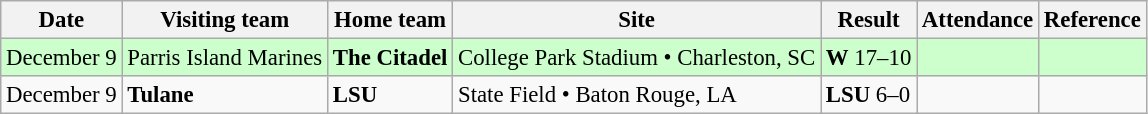<table class="wikitable" style="font-size:95%;">
<tr>
<th>Date</th>
<th>Visiting team</th>
<th>Home team</th>
<th>Site</th>
<th>Result</th>
<th>Attendance</th>
<th class="unsortable">Reference</th>
</tr>
<tr bgcolor=ccffcc>
<td>December 9</td>
<td>Parris Island Marines</td>
<td><strong>The Citadel</strong></td>
<td>College Park Stadium • Charleston, SC</td>
<td><strong>W</strong> 17–10</td>
<td></td>
<td></td>
</tr>
<tr bgcolor=>
<td>December 9</td>
<td><strong>Tulane</strong></td>
<td><strong>LSU</strong></td>
<td>State Field • Baton Rouge, LA</td>
<td><strong>LSU</strong> 6–0</td>
<td></td>
<td></td>
</tr>
</table>
